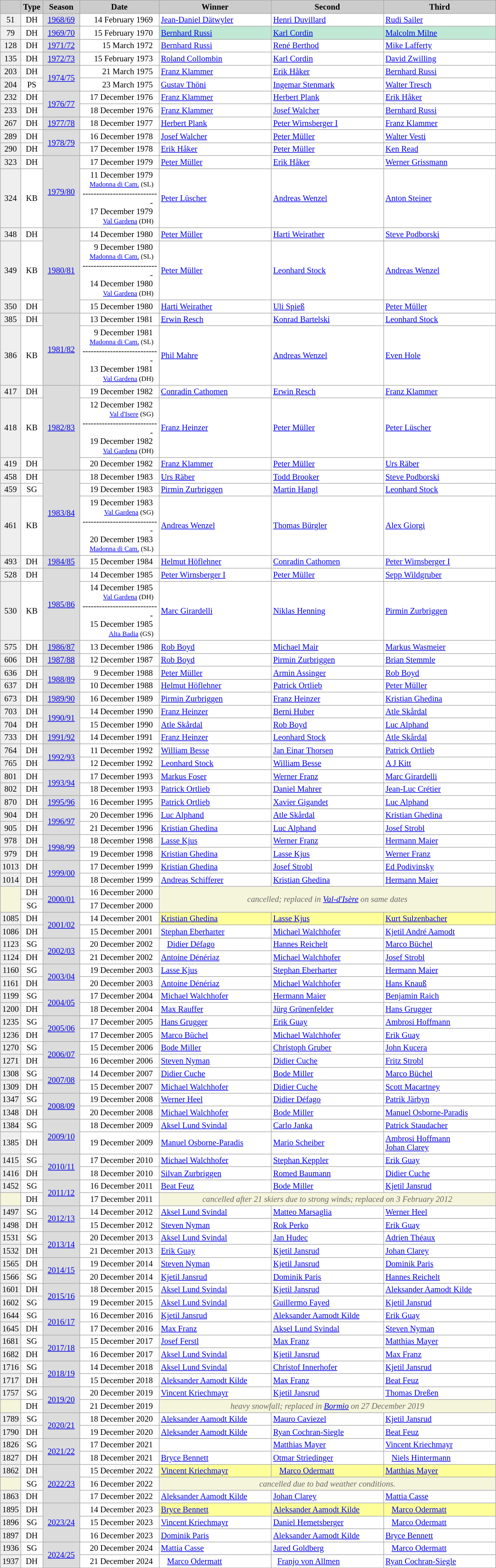<table class="wikitable plainrowheaders" style="background:#fff; font-size:86%; line-height:15px; border:grey solid 1px; border-collapse:collapse;">
<tr style="background:#ccc; text-align:center;">
<th style="background-color: #ccc;" width="23"></th>
<th style="background-color: #ccc;" width="30">Type</th>
<th style="background-color: #ccc;" width="55">Season</th>
<th style="background-color: #ccc;" width="125">Date</th>
<th style="background:#ccc;" width="180">Winner</th>
<th style="background:#ccc;" width="180">Second</th>
<th style="background:#ccc;" width="180">Third</th>
</tr>
<tr>
<td align=center bgcolor="#EFEFEF">51</td>
<td align=center>DH</td>
<td bgcolor=gainsboro align=center><a href='#'>1968/69</a></td>
<td align=right>14 February 1969  </td>
<td> <a href='#'>Jean-Daniel Dätwyler</a></td>
<td> <a href='#'>Henri Duvillard</a></td>
<td> <a href='#'>Rudi Sailer</a></td>
</tr>
<tr>
<td align=center bgcolor="#EFEFEF">79</td>
<td align=center>DH</td>
<td bgcolor=gainsboro align=center><a href='#'>1969/70</a></td>
<td align=right>15 February 1970  </td>
<td bgcolor=#C0E8D5> <a href='#'>Bernhard Russi</a></td>
<td bgcolor=#C0E8D5> <a href='#'>Karl Cordin</a></td>
<td bgcolor=#C0E8D5> <a href='#'>Malcolm Milne</a></td>
</tr>
<tr>
<td align=center bgcolor="#EFEFEF">128</td>
<td align=center>DH</td>
<td bgcolor=gainsboro align=center><a href='#'>1971/72</a></td>
<td align=right>15 March 1972  </td>
<td> <a href='#'>Bernhard Russi</a></td>
<td> <a href='#'>René Berthod</a></td>
<td> <a href='#'>Mike Lafferty</a></td>
</tr>
<tr>
<td align=center bgcolor="#EFEFEF">135</td>
<td align=center>DH</td>
<td bgcolor=gainsboro align=center><a href='#'>1972/73</a></td>
<td align=right>15 February 1973  </td>
<td> <a href='#'>Roland Collombin</a></td>
<td> <a href='#'>Karl Cordin</a></td>
<td> <a href='#'>David Zwilling</a></td>
</tr>
<tr>
<td align=center bgcolor="#EFEFEF">203</td>
<td align=center>DH</td>
<td bgcolor=gainsboro align=center rowspan=2><a href='#'>1974/75</a></td>
<td align=right>21 March 1975  </td>
<td> <a href='#'>Franz Klammer</a></td>
<td> <a href='#'>Erik Håker</a></td>
<td> <a href='#'>Bernhard Russi</a></td>
</tr>
<tr>
<td align=center bgcolor="#EFEFEF">204</td>
<td align=center>PS</td>
<td align=right>23 March 1975  </td>
<td> <a href='#'>Gustav Thöni</a></td>
<td> <a href='#'>Ingemar Stenmark</a></td>
<td> <a href='#'>Walter Tresch</a></td>
</tr>
<tr>
<td align=center bgcolor="#EFEFEF">232</td>
<td align=center>DH</td>
<td bgcolor=gainsboro align=center rowspan=2><a href='#'>1976/77</a></td>
<td align=right>17 December 1976  </td>
<td> <a href='#'>Franz Klammer</a></td>
<td> <a href='#'>Herbert Plank</a></td>
<td> <a href='#'>Erik Håker</a></td>
</tr>
<tr>
<td align=center bgcolor="#EFEFEF">233</td>
<td align=center>DH</td>
<td align=right>18 December 1976  </td>
<td> <a href='#'>Franz Klammer</a></td>
<td> <a href='#'>Josef Walcher</a></td>
<td> <a href='#'>Bernhard Russi</a></td>
</tr>
<tr>
<td align=center bgcolor="#EFEFEF">267</td>
<td align=center>DH</td>
<td bgcolor=gainsboro align=center><a href='#'>1977/78</a></td>
<td align=right>18 December 1977  </td>
<td> <a href='#'>Herbert Plank</a></td>
<td> <a href='#'>Peter Wirnsberger I</a></td>
<td> <a href='#'>Franz Klammer</a></td>
</tr>
<tr>
<td align=center bgcolor="#EFEFEF">289</td>
<td align=center>DH</td>
<td bgcolor=gainsboro align=center rowspan=2><a href='#'>1978/79</a></td>
<td align=right>16 December 1978  </td>
<td> <a href='#'>Josef Walcher</a></td>
<td> <a href='#'>Peter Müller</a></td>
<td> <a href='#'>Walter Vesti</a></td>
</tr>
<tr>
<td align=center bgcolor="#EFEFEF">290</td>
<td align=center>DH</td>
<td align=right>17 December 1978  </td>
<td> <a href='#'>Erik Håker</a></td>
<td> <a href='#'>Peter Müller</a></td>
<td> <a href='#'>Ken Read</a></td>
</tr>
<tr>
<td align=center bgcolor="#EFEFEF">323</td>
<td align=center>DH</td>
<td bgcolor=gainsboro align=center rowspan=2><a href='#'>1979/80</a></td>
<td align=right>17 December 1979  </td>
<td> <a href='#'>Peter Müller</a></td>
<td> <a href='#'>Erik Håker</a></td>
<td> <a href='#'>Werner Grissmann</a></td>
</tr>
<tr>
<td align=center bgcolor="#EFEFEF">324</td>
<td align=center>KB</td>
<td align=right>11 December 1979  <br><small><a href='#'>Madonna di Cam.</a> (SL)  </small><br>----------------------------  <br>17 December 1979  <br><small><a href='#'>Val Gardena</a> (DH)  </small></td>
<td> <a href='#'>Peter Lüscher</a></td>
<td> <a href='#'>Andreas Wenzel</a></td>
<td> <a href='#'>Anton Steiner</a></td>
</tr>
<tr>
<td align=center bgcolor="#EFEFEF">348</td>
<td align=center>DH</td>
<td bgcolor=gainsboro align=center rowspan=3><a href='#'>1980/81</a></td>
<td align=right>14 December 1980  </td>
<td> <a href='#'>Peter Müller</a></td>
<td> <a href='#'>Harti Weirather</a></td>
<td> <a href='#'>Steve Podborski</a></td>
</tr>
<tr>
<td align=center bgcolor="#EFEFEF">349</td>
<td align=center>KB</td>
<td align=right>9 December 1980  <br><small><a href='#'>Madonna di Cam.</a> (SL)  </small><br>----------------------------  <br>14 December 1980  <br><small><a href='#'>Val Gardena</a> (DH)  </small></td>
<td> <a href='#'>Peter Müller</a></td>
<td> <a href='#'>Leonhard Stock</a></td>
<td> <a href='#'>Andreas Wenzel</a></td>
</tr>
<tr>
<td align=center bgcolor="#EFEFEF">350</td>
<td align=center>DH</td>
<td align=right>15 December 1980  </td>
<td> <a href='#'>Harti Weirather</a></td>
<td> <a href='#'>Uli Spieß</a></td>
<td> <a href='#'>Peter Müller</a></td>
</tr>
<tr>
<td align=center bgcolor="#EFEFEF">385</td>
<td align=center>DH</td>
<td bgcolor=gainsboro align=center rowspan=2><a href='#'>1981/82</a></td>
<td align=right>13 December 1981  </td>
<td> <a href='#'>Erwin Resch</a></td>
<td> <a href='#'>Konrad Bartelski</a></td>
<td> <a href='#'>Leonhard Stock</a></td>
</tr>
<tr>
<td align=center bgcolor="#EFEFEF">386</td>
<td align=center>KB</td>
<td align=right>9 December 1981  <br><small><a href='#'>Madonna di Cam.</a> (SL)  </small><br>----------------------------  <br>13 December 1981  <br><small><a href='#'>Val Gardena</a> (DH)  </small></td>
<td> <a href='#'>Phil Mahre</a></td>
<td> <a href='#'>Andreas Wenzel</a></td>
<td> <a href='#'>Even Hole</a></td>
</tr>
<tr>
<td align=center bgcolor="#EFEFEF">417</td>
<td align=center>DH</td>
<td bgcolor=gainsboro align=center rowspan=3><a href='#'>1982/83</a></td>
<td align=right>19 December 1982  </td>
<td> <a href='#'>Conradin Cathomen</a></td>
<td> <a href='#'>Erwin Resch</a></td>
<td> <a href='#'>Franz Klammer</a></td>
</tr>
<tr>
<td align=center bgcolor="#EFEFEF">418</td>
<td align=center>KB</td>
<td align=right>12 December 1982  <br><small><a href='#'>Val d'Isere</a> (SG)  </small><br>----------------------------  <br>19 December 1982  <br><small><a href='#'>Val Gardena</a> (DH)  </small></td>
<td> <a href='#'>Franz Heinzer</a></td>
<td> <a href='#'>Peter Müller</a></td>
<td> <a href='#'>Peter Lüscher</a></td>
</tr>
<tr>
<td align=center bgcolor="#EFEFEF">419</td>
<td align=center>DH</td>
<td align=right>20 December 1982  </td>
<td> <a href='#'>Franz Klammer</a></td>
<td> <a href='#'>Peter Müller</a></td>
<td> <a href='#'>Urs Räber</a></td>
</tr>
<tr>
<td align=center bgcolor="#EFEFEF">458</td>
<td align=center>DH</td>
<td bgcolor=gainsboro align=center rowspan=3><a href='#'>1983/84</a></td>
<td align=right>18 December 1983  </td>
<td> <a href='#'>Urs Räber</a></td>
<td> <a href='#'>Todd Brooker</a></td>
<td> <a href='#'>Steve Podborski</a></td>
</tr>
<tr>
<td align=center bgcolor="#EFEFEF">459</td>
<td align=center>SG</td>
<td align=right>19 December 1983  </td>
<td> <a href='#'>Pirmin Zurbriggen</a></td>
<td> <a href='#'>Martin Hangl</a></td>
<td> <a href='#'>Leonhard Stock</a></td>
</tr>
<tr>
<td align=center bgcolor="#EFEFEF">461</td>
<td align=center>KB</td>
<td align=right>19 December 1983  <br><small><a href='#'>Val Gardena</a> (SG)  </small><br>----------------------------  <br>20 December 1983  <br><small><a href='#'>Madonna di Cam.</a> (SL)  </small></td>
<td> <a href='#'>Andreas Wenzel</a></td>
<td> <a href='#'>Thomas Bürgler</a></td>
<td> <a href='#'>Alex Giorgi</a></td>
</tr>
<tr>
<td align=center bgcolor="#EFEFEF">493</td>
<td align=center>DH</td>
<td bgcolor=gainsboro align=center><a href='#'>1984/85</a></td>
<td align=right>15 December 1984  </td>
<td> <a href='#'>Helmut Höflehner</a></td>
<td> <a href='#'>Conradin Cathomen</a></td>
<td> <a href='#'>Peter Wirnsberger I</a></td>
</tr>
<tr>
<td align=center bgcolor="#EFEFEF">528</td>
<td align=center>DH</td>
<td bgcolor=gainsboro align=center rowspan=2><a href='#'>1985/86</a></td>
<td align=right>14 December 1985  </td>
<td> <a href='#'>Peter Wirnsberger I</a></td>
<td> <a href='#'>Peter Müller</a></td>
<td> <a href='#'>Sepp Wildgruber</a></td>
</tr>
<tr>
<td align=center bgcolor="#EFEFEF">530</td>
<td align=center>KB</td>
<td align=right>14 December 1985  <br><small><a href='#'>Val Gardena</a> (DH)  </small><br>----------------------------  <br>15 December 1985  <br><small><a href='#'>Alta Badia</a> (GS)  </small></td>
<td> <a href='#'>Marc Girardelli</a></td>
<td> <a href='#'>Niklas Henning</a></td>
<td> <a href='#'>Pirmin Zurbriggen</a></td>
</tr>
<tr>
<td align=center bgcolor="#EFEFEF">575</td>
<td align=center>DH</td>
<td bgcolor=gainsboro align=center><a href='#'>1986/87</a></td>
<td align=right>13 December 1986  </td>
<td> <a href='#'>Rob Boyd</a></td>
<td> <a href='#'>Michael Mair</a></td>
<td> <a href='#'>Markus Wasmeier</a></td>
</tr>
<tr>
<td align=center bgcolor="#EFEFEF">606</td>
<td align=center>DH</td>
<td bgcolor=gainsboro align=center><a href='#'>1987/88</a></td>
<td align=right>12 December 1987  </td>
<td> <a href='#'>Rob Boyd</a></td>
<td> <a href='#'>Pirmin Zurbriggen</a></td>
<td> <a href='#'>Brian Stemmle</a></td>
</tr>
<tr>
<td align=center bgcolor="#EFEFEF">636</td>
<td align=center>DH</td>
<td bgcolor=gainsboro align=center rowspan=2><a href='#'>1988/89</a></td>
<td align=right>9 December 1988  </td>
<td> <a href='#'>Peter Müller</a></td>
<td> <a href='#'>Armin Assinger</a></td>
<td> <a href='#'>Rob Boyd</a></td>
</tr>
<tr>
<td align=center bgcolor="#EFEFEF">637</td>
<td align=center>DH</td>
<td align=right>10 December 1988  </td>
<td> <a href='#'>Helmut Höflehner</a></td>
<td> <a href='#'>Patrick Ortlieb</a></td>
<td> <a href='#'>Peter Müller</a></td>
</tr>
<tr>
<td align=center bgcolor="#EFEFEF">673</td>
<td align=center>DH</td>
<td bgcolor=gainsboro align=center><a href='#'>1989/90</a></td>
<td align=right>16 December 1989  </td>
<td> <a href='#'>Pirmin Zurbriggen</a></td>
<td> <a href='#'>Franz Heinzer</a></td>
<td> <a href='#'>Kristian Ghedina</a></td>
</tr>
<tr>
<td align=center bgcolor="#EFEFEF">703</td>
<td align=center>DH</td>
<td bgcolor=gainsboro align=center rowspan=2><a href='#'>1990/91</a></td>
<td align=right>14 December 1990  </td>
<td> <a href='#'>Franz Heinzer</a></td>
<td> <a href='#'>Berni Huber</a></td>
<td> <a href='#'>Atle Skårdal</a></td>
</tr>
<tr>
<td align=center bgcolor="#EFEFEF">704</td>
<td align=center>DH</td>
<td align=right>15 December 1990  </td>
<td> <a href='#'>Atle Skårdal</a></td>
<td> <a href='#'>Rob Boyd</a></td>
<td> <a href='#'>Luc Alphand</a></td>
</tr>
<tr>
<td align=center bgcolor="#EFEFEF">733</td>
<td align=center>DH</td>
<td bgcolor=gainsboro align=center><a href='#'>1991/92</a></td>
<td align=right>14 December 1991  </td>
<td> <a href='#'>Franz Heinzer</a></td>
<td> <a href='#'>Leonhard Stock</a></td>
<td> <a href='#'>Atle Skårdal</a></td>
</tr>
<tr>
<td align=center bgcolor="#EFEFEF">764</td>
<td align=center>DH</td>
<td bgcolor=gainsboro align=center rowspan=2><a href='#'>1992/93</a></td>
<td align=right>11 December 1992  </td>
<td> <a href='#'>William Besse</a></td>
<td> <a href='#'>Jan Einar Thorsen</a></td>
<td> <a href='#'>Patrick Ortlieb</a></td>
</tr>
<tr>
<td align=center bgcolor="#EFEFEF">765</td>
<td align=center>DH</td>
<td align=right>12 December 1992  </td>
<td> <a href='#'>Leonhard Stock</a></td>
<td> <a href='#'>William Besse</a></td>
<td> <a href='#'>A J Kitt</a></td>
</tr>
<tr>
<td align=center bgcolor="#EFEFEF">801</td>
<td align=center>DH</td>
<td bgcolor=gainsboro align=center rowspan=2><a href='#'>1993/94</a></td>
<td align=right>17 December 1993  </td>
<td> <a href='#'>Markus Foser</a></td>
<td> <a href='#'>Werner Franz</a></td>
<td> <a href='#'>Marc Girardelli</a></td>
</tr>
<tr>
<td align=center bgcolor="#EFEFEF">802</td>
<td align=center>DH</td>
<td align=right>18 December 1993  </td>
<td> <a href='#'>Patrick Ortlieb</a></td>
<td> <a href='#'>Daniel Mahrer</a></td>
<td> <a href='#'>Jean-Luc Crétier</a></td>
</tr>
<tr>
<td align=center bgcolor="#EFEFEF">870</td>
<td align=center>DH</td>
<td bgcolor=gainsboro align=center><a href='#'>1995/96</a></td>
<td align=right>16 December 1995  </td>
<td> <a href='#'>Patrick Ortlieb</a></td>
<td> <a href='#'>Xavier Gigandet</a></td>
<td> <a href='#'>Luc Alphand</a></td>
</tr>
<tr>
<td align=center bgcolor="#EFEFEF">904</td>
<td align=center>DH</td>
<td bgcolor=gainsboro align=center rowspan=2><a href='#'>1996/97</a></td>
<td align=right>20 December 1996  </td>
<td> <a href='#'>Luc Alphand</a></td>
<td> <a href='#'>Atle Skårdal</a></td>
<td> <a href='#'>Kristian Ghedina</a></td>
</tr>
<tr>
<td align=center bgcolor="#EFEFEF">905</td>
<td align=center>DH</td>
<td align=right>21 December 1996  </td>
<td> <a href='#'>Kristian Ghedina</a></td>
<td> <a href='#'>Luc Alphand</a></td>
<td> <a href='#'>Josef Strobl</a></td>
</tr>
<tr>
<td align=center bgcolor="#EFEFEF">978</td>
<td align=center>DH</td>
<td bgcolor=gainsboro align=center rowspan=2><a href='#'>1998/99</a></td>
<td align=right>18 December 1998  </td>
<td> <a href='#'>Lasse Kjus</a></td>
<td> <a href='#'>Werner Franz</a></td>
<td> <a href='#'>Hermann Maier</a></td>
</tr>
<tr>
<td align=center bgcolor="#EFEFEF">979</td>
<td align=center>DH</td>
<td align=right>19 December 1998  </td>
<td> <a href='#'>Kristian Ghedina</a></td>
<td> <a href='#'>Lasse Kjus</a></td>
<td> <a href='#'>Werner Franz</a></td>
</tr>
<tr>
<td align=right bgcolor="#EFEFEF">1013</td>
<td align=center>DH</td>
<td bgcolor=gainsboro align=center rowspan=2><a href='#'>1999/00</a></td>
<td align=right>17 December 1999  </td>
<td> <a href='#'>Kristian Ghedina</a></td>
<td> <a href='#'>Josef Strobl</a></td>
<td> <a href='#'>Ed Podivinsky</a></td>
</tr>
<tr>
<td align=right bgcolor="#EFEFEF">1014</td>
<td align=center>DH</td>
<td align=right>18 December 1999  </td>
<td> <a href='#'>Andreas Schifferer</a></td>
<td> <a href='#'>Kristian Ghedina</a></td>
<td> <a href='#'>Hermann Maier</a></td>
</tr>
<tr>
<td align=right bgcolor=#F5F5DC rowspan=2></td>
<td align=center>DH</td>
<td bgcolor=gainsboro align=center rowspan=2><a href='#'>2000/01</a></td>
<td align=right>16 December 2000  </td>
<td colspan=4 align=center rowspan=2 bgcolor=#F5F5DC style=color:#696969><em>cancelled; replaced in <a href='#'>Val-d'Isère</a> on same dates</em></td>
</tr>
<tr>
<td align=center>SG</td>
<td align=right>17 December 2000  </td>
</tr>
<tr>
<td align=right bgcolor="#EFEFEF">1085</td>
<td align=center>DH</td>
<td bgcolor=gainsboro align=center rowspan=2><a href='#'>2001/02</a></td>
<td align=right>14 December 2001  </td>
<td bgcolor=#FFFF99> <a href='#'>Kristian Ghedina</a></td>
<td bgcolor=#FFFF99> <a href='#'>Lasse Kjus</a></td>
<td bgcolor=#FFFF99> <a href='#'>Kurt Sulzenbacher</a></td>
</tr>
<tr>
<td align=right bgcolor="#EFEFEF">1086</td>
<td align=center>DH</td>
<td align=right>15 December 2001  </td>
<td> <a href='#'>Stephan Eberharter</a></td>
<td> <a href='#'>Michael Walchhofer</a></td>
<td> <a href='#'>Kjetil André Aamodt</a></td>
</tr>
<tr>
<td align=right bgcolor="#EFEFEF">1123</td>
<td align=center>SG</td>
<td bgcolor=gainsboro align=center rowspan=2><a href='#'>2002/03</a></td>
<td align=right>20 December 2002  </td>
<td>   <a href='#'>Didier Défago</a></td>
<td> <a href='#'>Hannes Reichelt</a></td>
<td> <a href='#'>Marco Büchel</a></td>
</tr>
<tr>
<td align=right bgcolor="#EFEFEF">1124</td>
<td align=center>DH</td>
<td align=right>21 December 2002  </td>
<td> <a href='#'>Antoine Dénériaz</a></td>
<td> <a href='#'>Michael Walchhofer</a></td>
<td> <a href='#'>Josef Strobl</a></td>
</tr>
<tr>
<td align=right bgcolor="#EFEFEF">1160</td>
<td align=center>SG</td>
<td bgcolor=gainsboro align=center rowspan=2><a href='#'>2003/04</a></td>
<td align=right>19 December 2003  </td>
<td> <a href='#'>Lasse Kjus</a></td>
<td> <a href='#'>Stephan Eberharter</a></td>
<td> <a href='#'>Hermann Maier</a></td>
</tr>
<tr>
<td align=right bgcolor="#EFEFEF">1161</td>
<td align=center>DH</td>
<td align=right>20 December 2003  </td>
<td> <a href='#'>Antoine Dénériaz</a></td>
<td> <a href='#'>Michael Walchhofer</a></td>
<td> <a href='#'>Hans Knauß</a></td>
</tr>
<tr>
<td align=right bgcolor="#EFEFEF">1199</td>
<td align=center>SG</td>
<td bgcolor=gainsboro align=center rowspan=2><a href='#'>2004/05</a></td>
<td align=right>17 December 2004  </td>
<td> <a href='#'>Michael Walchhofer</a></td>
<td> <a href='#'>Hermann Maier</a></td>
<td> <a href='#'>Benjamin Raich</a></td>
</tr>
<tr>
<td align=right bgcolor="#EFEFEF">1200</td>
<td align=center>DH</td>
<td align=right>18 December 2004  </td>
<td> <a href='#'>Max Rauffer</a></td>
<td> <a href='#'>Jürg Grünenfelder</a></td>
<td> <a href='#'>Hans Grugger</a></td>
</tr>
<tr>
<td align=right bgcolor="#EFEFEF">1235</td>
<td align=center>SG</td>
<td bgcolor=gainsboro align=center rowspan=2><a href='#'>2005/06</a></td>
<td align=right>17 December 2005  </td>
<td> <a href='#'>Hans Grugger</a></td>
<td> <a href='#'>Erik Guay</a></td>
<td> <a href='#'>Ambrosi Hoffmann</a></td>
</tr>
<tr>
<td align=right bgcolor="#EFEFEF">1236</td>
<td align=center>DH</td>
<td align=right>17 December 2005  </td>
<td> <a href='#'>Marco Büchel</a></td>
<td> <a href='#'>Michael Walchhofer</a></td>
<td> <a href='#'>Erik Guay</a></td>
</tr>
<tr>
<td align=right bgcolor="#EFEFEF">1270</td>
<td align=center>SG</td>
<td bgcolor=gainsboro align=center rowspan=2><a href='#'>2006/07</a></td>
<td align=right>15 December 2006  </td>
<td> <a href='#'>Bode Miller</a></td>
<td> <a href='#'>Christoph Gruber</a></td>
<td> <a href='#'>John Kucera</a></td>
</tr>
<tr>
<td align=right bgcolor="#EFEFEF">1271</td>
<td align=center>DH</td>
<td align=right>16 December 2006  </td>
<td> <a href='#'>Steven Nyman</a></td>
<td> <a href='#'>Didier Cuche</a></td>
<td> <a href='#'>Fritz Strobl</a></td>
</tr>
<tr>
<td align=right bgcolor="#EFEFEF">1308</td>
<td align=center>SG</td>
<td bgcolor=gainsboro align=center rowspan=2><a href='#'>2007/08</a></td>
<td align=right>14 December 2007  </td>
<td> <a href='#'>Didier Cuche</a></td>
<td> <a href='#'>Bode Miller</a></td>
<td> <a href='#'>Marco Büchel</a></td>
</tr>
<tr>
<td align=right bgcolor="#EFEFEF">1309</td>
<td align=center>DH</td>
<td align=right>15 December 2007  </td>
<td> <a href='#'>Michael Walchhofer</a></td>
<td> <a href='#'>Didier Cuche</a></td>
<td> <a href='#'>Scott Macartney</a></td>
</tr>
<tr>
<td align=right bgcolor="#EFEFEF">1347</td>
<td align=center>SG</td>
<td bgcolor=gainsboro align=center rowspan=2><a href='#'>2008/09</a></td>
<td align=right>19 December 2008  </td>
<td> <a href='#'>Werner Heel</a></td>
<td> <a href='#'>Didier Défago</a></td>
<td> <a href='#'>Patrik Järbyn</a></td>
</tr>
<tr>
<td align=right bgcolor="#EFEFEF">1348</td>
<td align=center>DH</td>
<td align=right>20 December 2008  </td>
<td> <a href='#'>Michael Walchhofer</a></td>
<td> <a href='#'>Bode Miller</a></td>
<td> <a href='#'>Manuel Osborne-Paradis</a></td>
</tr>
<tr>
<td align=right bgcolor="#EFEFEF">1384</td>
<td align=center>SG</td>
<td bgcolor=gainsboro align=center rowspan=2><a href='#'>2009/10</a></td>
<td align=right>18 December 2009  </td>
<td> <a href='#'>Aksel Lund Svindal</a></td>
<td> <a href='#'>Carlo Janka</a></td>
<td> <a href='#'>Patrick Staudacher</a></td>
</tr>
<tr>
<td align=right bgcolor="#EFEFEF">1385</td>
<td align=center>DH</td>
<td align=right>19 December 2009  </td>
<td> <a href='#'>Manuel Osborne-Paradis</a></td>
<td> <a href='#'>Mario Scheiber</a></td>
<td> <a href='#'>Ambrosi Hoffmann</a> <br>  <a href='#'>Johan Clarey</a></td>
</tr>
<tr>
<td align=right bgcolor="#EFEFEF">1415</td>
<td align=center>SG</td>
<td bgcolor=gainsboro align=center rowspan=2><a href='#'>2010/11</a></td>
<td align=right>17 December 2010  </td>
<td> <a href='#'>Michael Walchhofer</a></td>
<td> <a href='#'>Stephan Keppler</a></td>
<td> <a href='#'>Erik Guay</a></td>
</tr>
<tr>
<td align=right bgcolor="#EFEFEF">1416</td>
<td align=center>DH</td>
<td align=right>18 December 2010  </td>
<td> <a href='#'>Silvan Zurbriggen</a></td>
<td> <a href='#'>Romed Baumann</a></td>
<td> <a href='#'>Didier Cuche</a></td>
</tr>
<tr>
<td align=right bgcolor="#EFEFEF">1452</td>
<td align=center>SG</td>
<td bgcolor=gainsboro align=center rowspan=2><a href='#'>2011/12</a></td>
<td align=right>16 December 2011  </td>
<td> <a href='#'>Beat Feuz</a></td>
<td> <a href='#'>Bode Miller</a></td>
<td> <a href='#'>Kjetil Jansrud</a></td>
</tr>
<tr>
<td align=right bgcolor=#F5F5DC></td>
<td align=center>DH</td>
<td align=right>17 December 2011  </td>
<td colspan=3 align=center bgcolor=#F5F5DC style=color:#696969><em>cancelled after 21 skiers due to strong winds; replaced on 3 February 2012</em></td>
</tr>
<tr>
<td align=right bgcolor="#EFEFEF">1497</td>
<td align=center>SG</td>
<td bgcolor=gainsboro align=center rowspan=2><a href='#'>2012/13</a></td>
<td align=right>14 December 2012  </td>
<td> <a href='#'>Aksel Lund Svindal</a></td>
<td> <a href='#'>Matteo Marsaglia</a></td>
<td> <a href='#'>Werner Heel</a></td>
</tr>
<tr>
<td align=right bgcolor="#EFEFEF">1498</td>
<td align=center>DH</td>
<td align=right>15 December 2012  </td>
<td> <a href='#'>Steven Nyman</a></td>
<td> <a href='#'>Rok Perko</a></td>
<td> <a href='#'>Erik Guay</a></td>
</tr>
<tr>
<td align=right bgcolor="#EFEFEF">1531</td>
<td align=center>SG</td>
<td bgcolor=gainsboro align=center rowspan=2><a href='#'>2013/14</a></td>
<td align=right>20 December 2013  </td>
<td> <a href='#'>Aksel Lund Svindal</a></td>
<td> <a href='#'>Jan Hudec</a></td>
<td> <a href='#'>Adrien Théaux</a></td>
</tr>
<tr>
<td align=right bgcolor="#EFEFEF">1532</td>
<td align=center>DH</td>
<td align=right>21 December 2013  </td>
<td> <a href='#'>Erik Guay</a></td>
<td> <a href='#'>Kjetil Jansrud</a></td>
<td> <a href='#'>Johan Clarey</a></td>
</tr>
<tr>
<td align=right bgcolor="#EFEFEF">1565</td>
<td align=center>DH</td>
<td bgcolor=gainsboro align=center rowspan=2><a href='#'>2014/15</a></td>
<td align=right>19 December 2014  </td>
<td> <a href='#'>Steven Nyman</a></td>
<td> <a href='#'>Kjetil Jansrud</a></td>
<td> <a href='#'>Dominik Paris</a></td>
</tr>
<tr>
<td align=right bgcolor="#EFEFEF">1566</td>
<td align=center>SG</td>
<td align=right>20 December 2014  </td>
<td> <a href='#'>Kjetil Jansrud</a></td>
<td> <a href='#'>Dominik Paris</a></td>
<td> <a href='#'>Hannes Reichelt</a></td>
</tr>
<tr>
<td align=right bgcolor="#EFEFEF">1601</td>
<td align=center>DH</td>
<td bgcolor=gainsboro align=center rowspan=2><a href='#'>2015/16</a></td>
<td align=right>18 December 2015  </td>
<td> <a href='#'>Aksel Lund Svindal</a></td>
<td> <a href='#'>Kjetil Jansrud</a></td>
<td> <a href='#'>Aleksander Aamodt Kilde</a></td>
</tr>
<tr>
<td align=right bgcolor="#EFEFEF">1602</td>
<td align=center>SG</td>
<td align=right>19 December 2015  </td>
<td> <a href='#'>Aksel Lund Svindal</a></td>
<td> <a href='#'>Guillermo Fayed</a></td>
<td> <a href='#'>Kjetil Jansrud</a></td>
</tr>
<tr>
<td align=right bgcolor="#EFEFEF">1644</td>
<td align=center>SG</td>
<td bgcolor=gainsboro align=center rowspan=2><a href='#'>2016/17</a></td>
<td align=right>16 December 2016  </td>
<td> <a href='#'>Kjetil Jansrud</a></td>
<td> <a href='#'>Aleksander Aamodt Kilde</a></td>
<td> <a href='#'>Erik Guay</a></td>
</tr>
<tr>
<td align=right bgcolor="#EFEFEF">1645</td>
<td align=center>DH</td>
<td align=right>17 December 2016  </td>
<td> <a href='#'>Max Franz</a></td>
<td> <a href='#'>Aksel Lund Svindal</a></td>
<td> <a href='#'>Steven Nyman</a></td>
</tr>
<tr>
<td align=right bgcolor="#EFEFEF">1681</td>
<td align=center>SG</td>
<td bgcolor=gainsboro align=center rowspan=2><a href='#'>2017/18</a></td>
<td align=right>15 December 2017  </td>
<td> <a href='#'>Josef Ferstl</a></td>
<td> <a href='#'>Max Franz</a></td>
<td> <a href='#'>Matthias Mayer</a></td>
</tr>
<tr>
<td align=right bgcolor="#EFEFEF">1682</td>
<td align=center>DH</td>
<td align=right>16 December 2017  </td>
<td> <a href='#'>Aksel Lund Svindal</a></td>
<td> <a href='#'>Kjetil Jansrud</a></td>
<td> <a href='#'>Max Franz</a></td>
</tr>
<tr>
<td align=right bgcolor="#EFEFEF">1716</td>
<td align=center>SG</td>
<td bgcolor=gainsboro align=center rowspan=2><a href='#'>2018/19</a></td>
<td align=right>14 December 2018  </td>
<td> <a href='#'>Aksel Lund Svindal</a></td>
<td> <a href='#'>Christof Innerhofer</a></td>
<td> <a href='#'>Kjetil Jansrud</a></td>
</tr>
<tr>
<td align=right bgcolor="#EFEFEF">1717</td>
<td align=center>DH</td>
<td align=right>15 December 2018  </td>
<td> <a href='#'>Aleksander Aamodt Kilde</a></td>
<td> <a href='#'>Max Franz</a></td>
<td> <a href='#'>Beat Feuz</a></td>
</tr>
<tr>
<td align=right bgcolor="#EFEFEF">1757</td>
<td align=center>SG</td>
<td bgcolor=gainsboro align=center rowspan=2><a href='#'>2019/20</a></td>
<td align=right>20 December 2019  </td>
<td> <a href='#'>Vincent Kriechmayr</a></td>
<td> <a href='#'>Kjetil Jansrud</a></td>
<td> <a href='#'>Thomas Dreßen</a></td>
</tr>
<tr>
<td align=right bgcolor=#F5F5DC></td>
<td align=center>DH</td>
<td align=right>21 December 2019  </td>
<td colspan=3 align=center style=color:#696969 bgcolor=#F5F5DC><em>heavy snowfall; replaced in <a href='#'>Bormio</a> on 27 December 2019</em></td>
</tr>
<tr>
<td align=right bgcolor="#EFEFEF">1789</td>
<td align=center>SG</td>
<td bgcolor=gainsboro align=center rowspan=2><a href='#'>2020/21</a></td>
<td align=right>18 December 2020  </td>
<td> <a href='#'>Aleksander Aamodt Kilde</a></td>
<td> <a href='#'>Mauro Caviezel</a></td>
<td> <a href='#'>Kjetil Jansrud</a></td>
</tr>
<tr>
<td align=right bgcolor="#EFEFEF">1790</td>
<td align=center>DH</td>
<td align=right>19 December 2020  </td>
<td> <a href='#'>Aleksander Aamodt Kilde</a></td>
<td> <a href='#'>Ryan Cochran-Siegle</a></td>
<td> <a href='#'>Beat Feuz</a></td>
</tr>
<tr>
<td align=right bgcolor="#EFEFEF">1826</td>
<td align=center>SG</td>
<td bgcolor=gainsboro align=center rowspan=2><a href='#'>2021/22</a></td>
<td align=right>17 December 2021  </td>
<td></td>
<td> <a href='#'>Matthias Mayer</a></td>
<td> <a href='#'>Vincent Kriechmayr</a></td>
</tr>
<tr>
<td align=right bgcolor="#EFEFEF">1827</td>
<td align=center>DH</td>
<td align=right>18 December 2021  </td>
<td> <a href='#'>Bryce Bennett</a></td>
<td> <a href='#'>Otmar Striedinger</a></td>
<td>   <a href='#'>Niels Hintermann</a></td>
</tr>
<tr>
<td align=right bgcolor="#EFEFEF">1862</td>
<td align=center>DH</td>
<td bgcolor=gainsboro align=center rowspan=3><a href='#'>2022/23</a></td>
<td align=right>15 December 2022  </td>
<td bgcolor=#FFFF99> <a href='#'>Vincent Kriechmayr</a></td>
<td bgcolor=#FFFF99>   <a href='#'>Marco Odermatt</a></td>
<td bgcolor=#FFFF99> <a href='#'>Matthias Mayer</a></td>
</tr>
<tr>
<td align=right bgcolor=#F5F5DC></td>
<td align=center>SG</td>
<td align=right>16 December 2022  </td>
<td colspan=3 align=center style=color:#696969 bgcolor=#F5F5DC><em>cancelled due to bad weather conditions.</em></td>
</tr>
<tr>
<td align=right bgcolor="#EFEFEF">1863</td>
<td align=center>DH</td>
<td align=right>17 December 2022  </td>
<td> <a href='#'>Aleksander Aamodt Kilde</a></td>
<td> <a href='#'>Johan Clarey</a></td>
<td> <a href='#'>Mattia Casse</a></td>
</tr>
<tr>
<td align=right bgcolor="#EFEFEF">1895</td>
<td align=center>DH</td>
<td bgcolor=gainsboro align=center rowspan=3><a href='#'>2023/24</a></td>
<td align="right">14 December 2023  </td>
<td bgcolor=#FFFF99> <a href='#'>Bryce Bennett</a></td>
<td bgcolor=#FFFF99> <a href='#'>Aleksander Aamodt Kilde</a></td>
<td bgcolor=#FFFF99>   <a href='#'>Marco Odermatt</a></td>
</tr>
<tr>
<td align=right bgcolor="#EFEFEF">1896</td>
<td align=center>SG</td>
<td align="right">15 December 2023  </td>
<td> <a href='#'>Vincent Kriechmayr</a></td>
<td> <a href='#'>Daniel Hemetsberger</a></td>
<td>   <a href='#'>Marco Odermatt</a></td>
</tr>
<tr>
<td align=right bgcolor="#EFEFEF">1897</td>
<td align=center>DH</td>
<td align="right">16 December 2023  </td>
<td> <a href='#'>Dominik Paris</a></td>
<td> <a href='#'>Aleksander Aamodt Kilde</a></td>
<td> <a href='#'>Bryce Bennett</a></td>
</tr>
<tr>
<td align=right bgcolor="#EFEFEF">1936</td>
<td align=center>SG</td>
<td bgcolor=gainsboro align=center rowspan=2><a href='#'>2024/25</a></td>
<td align="right">20 December 2024  </td>
<td> <a href='#'>Mattia Casse</a></td>
<td> <a href='#'>Jared Goldberg</a></td>
<td>   <a href='#'>Marco Odermatt</a></td>
</tr>
<tr>
<td align=right bgcolor="#EFEFEF">1937</td>
<td align=center>DH</td>
<td align="right">21 December 2024  </td>
<td>   <a href='#'>Marco Odermatt</a></td>
<td>  <a href='#'>Franjo von Allmen</a></td>
<td> <a href='#'>Ryan Cochran-Siegle</a></td>
</tr>
</table>
